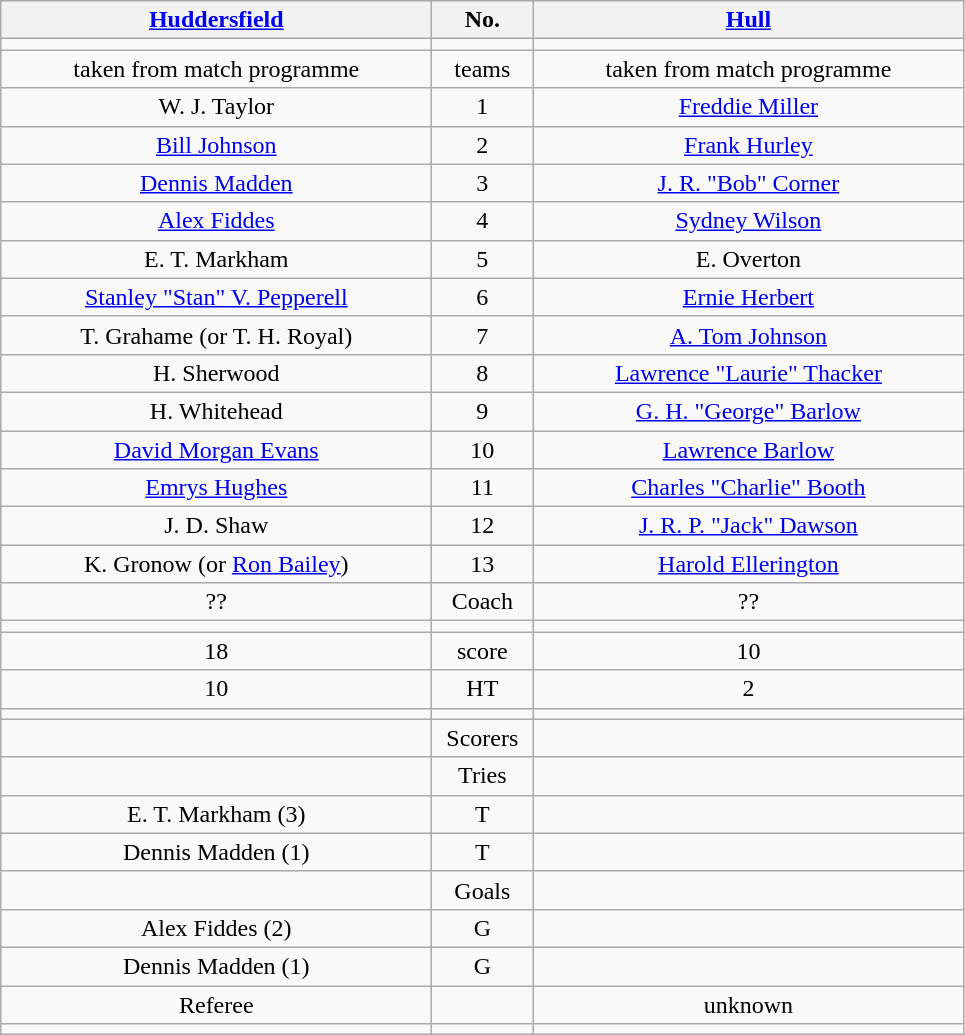<table class="wikitable" style="text-align:center;">
<tr>
<th width=280 abbr=winner><a href='#'>Huddersfield</a></th>
<th width=60 abbr="Number">No.</th>
<th width=280 abbr=runner-up><a href='#'>Hull</a></th>
</tr>
<tr>
<td></td>
<td></td>
<td></td>
</tr>
<tr>
<td>taken from  match programme</td>
<td>teams</td>
<td>taken from  match programme</td>
</tr>
<tr>
<td>W. J. Taylor</td>
<td>1</td>
<td><a href='#'>Freddie Miller</a></td>
</tr>
<tr>
<td><a href='#'>Bill Johnson</a></td>
<td>2</td>
<td><a href='#'>Frank Hurley</a></td>
</tr>
<tr>
<td><a href='#'>Dennis Madden</a></td>
<td>3</td>
<td><a href='#'>J. R. "Bob" Corner</a></td>
</tr>
<tr>
<td><a href='#'>Alex Fiddes</a></td>
<td>4</td>
<td><a href='#'>Sydney Wilson</a></td>
</tr>
<tr>
<td>E. T. Markham</td>
<td>5</td>
<td>E. Overton</td>
</tr>
<tr>
<td><a href='#'>Stanley "Stan" V. Pepperell</a></td>
<td>6</td>
<td><a href='#'>Ernie Herbert</a></td>
</tr>
<tr>
<td>T. Grahame (or T. H. Royal)</td>
<td>7</td>
<td><a href='#'>A. Tom Johnson</a></td>
</tr>
<tr>
<td>H. Sherwood</td>
<td>8</td>
<td><a href='#'>Lawrence "Laurie" Thacker</a></td>
</tr>
<tr>
<td>H. Whitehead</td>
<td>9</td>
<td><a href='#'>G. H. "George" Barlow</a></td>
</tr>
<tr>
<td><a href='#'>David Morgan Evans</a></td>
<td>10</td>
<td><a href='#'>Lawrence Barlow</a></td>
</tr>
<tr>
<td><a href='#'>Emrys Hughes</a></td>
<td>11</td>
<td><a href='#'>Charles "Charlie" Booth</a></td>
</tr>
<tr>
<td>J. D. Shaw</td>
<td>12</td>
<td><a href='#'>J. R. P. "Jack" Dawson</a></td>
</tr>
<tr>
<td>K. Gronow (or <a href='#'>Ron Bailey</a>)</td>
<td>13</td>
<td><a href='#'>Harold Ellerington</a></td>
</tr>
<tr>
<td>??</td>
<td>Coach</td>
<td>??</td>
</tr>
<tr>
<td></td>
<td></td>
<td></td>
</tr>
<tr>
<td>18</td>
<td>score</td>
<td>10</td>
</tr>
<tr>
<td>10</td>
<td>HT</td>
<td>2</td>
</tr>
<tr>
<td></td>
<td></td>
<td></td>
</tr>
<tr>
<td></td>
<td>Scorers</td>
<td></td>
</tr>
<tr>
<td></td>
<td>Tries</td>
<td></td>
</tr>
<tr>
<td>E. T. Markham (3)</td>
<td>T</td>
<td></td>
</tr>
<tr>
<td>Dennis Madden (1)</td>
<td>T</td>
<td></td>
</tr>
<tr>
<td></td>
<td>Goals</td>
<td></td>
</tr>
<tr>
<td>Alex Fiddes (2)</td>
<td>G</td>
<td></td>
</tr>
<tr>
<td>Dennis Madden (1)</td>
<td>G</td>
<td></td>
</tr>
<tr>
<td>Referee</td>
<td></td>
<td>unknown</td>
</tr>
<tr>
<td></td>
<td></td>
<td></td>
</tr>
</table>
